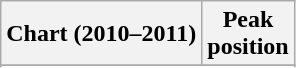<table class="wikitable sortable">
<tr>
<th>Chart (2010–2011)</th>
<th>Peak<br>position</th>
</tr>
<tr>
</tr>
<tr>
</tr>
<tr>
</tr>
<tr>
</tr>
</table>
